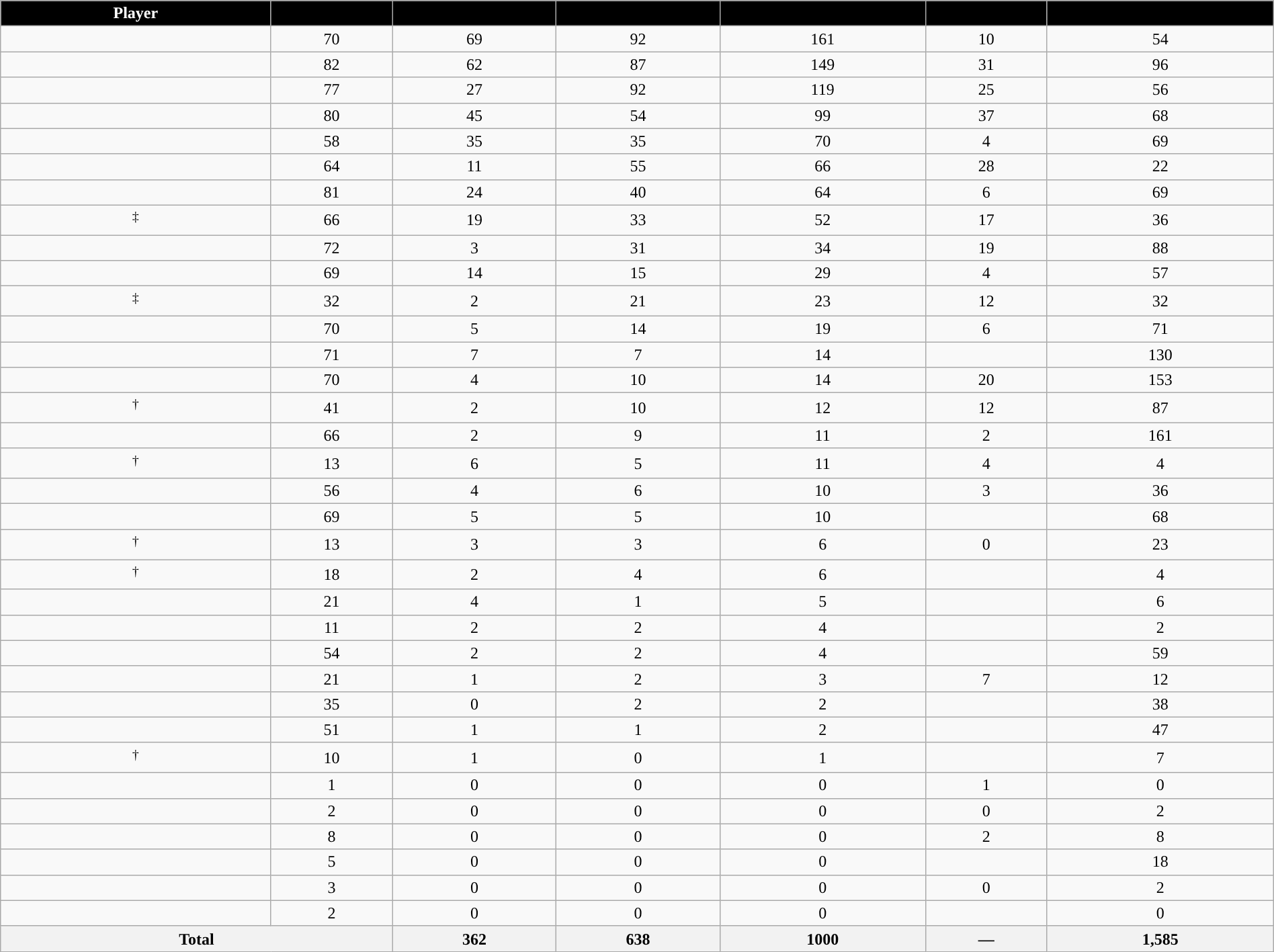<table class="wikitable sortable" style="width:100%; text-align:center;">
<tr align=center>
<th style="color:white; background:#000000; ">Player</th>
<th style="color:white; background:#000000; "></th>
<th style="color:white; background:#000000; "></th>
<th style="color:white; background:#000000; "></th>
<th style="color:white; background:#000000; "></th>
<th style="color:white; background:#000000; "></th>
<th style="color:white; background:#000000; "></th>
</tr>
<tr>
<td></td>
<td>70</td>
<td>69</td>
<td>92</td>
<td>161</td>
<td>10</td>
<td>54</td>
</tr>
<tr>
<td></td>
<td>82</td>
<td>62</td>
<td>87</td>
<td>149</td>
<td>31</td>
<td>96</td>
</tr>
<tr>
<td></td>
<td>77</td>
<td>27</td>
<td>92</td>
<td>119</td>
<td>25</td>
<td>56</td>
</tr>
<tr>
<td></td>
<td>80</td>
<td>45</td>
<td>54</td>
<td>99</td>
<td>37</td>
<td>68</td>
</tr>
<tr>
<td></td>
<td>58</td>
<td>35</td>
<td>35</td>
<td>70</td>
<td>4</td>
<td>69</td>
</tr>
<tr>
<td></td>
<td>64</td>
<td>11</td>
<td>55</td>
<td>66</td>
<td>28</td>
<td>22</td>
</tr>
<tr>
<td></td>
<td>81</td>
<td>24</td>
<td>40</td>
<td>64</td>
<td>6</td>
<td>69</td>
</tr>
<tr>
<td><sup>‡</sup></td>
<td>66</td>
<td>19</td>
<td>33</td>
<td>52</td>
<td>17</td>
<td>36</td>
</tr>
<tr>
<td></td>
<td>72</td>
<td>3</td>
<td>31</td>
<td>34</td>
<td>19</td>
<td>88</td>
</tr>
<tr>
<td></td>
<td>69</td>
<td>14</td>
<td>15</td>
<td>29</td>
<td>4</td>
<td>57</td>
</tr>
<tr>
<td><sup>‡</sup></td>
<td>32</td>
<td>2</td>
<td>21</td>
<td>23</td>
<td>12</td>
<td>32</td>
</tr>
<tr>
<td></td>
<td>70</td>
<td>5</td>
<td>14</td>
<td>19</td>
<td>6</td>
<td>71</td>
</tr>
<tr>
<td></td>
<td>71</td>
<td>7</td>
<td>7</td>
<td>14</td>
<td></td>
<td>130</td>
</tr>
<tr>
<td></td>
<td>70</td>
<td>4</td>
<td>10</td>
<td>14</td>
<td>20</td>
<td>153</td>
</tr>
<tr>
<td><sup>†</sup></td>
<td>41</td>
<td>2</td>
<td>10</td>
<td>12</td>
<td>12</td>
<td>87</td>
</tr>
<tr>
<td></td>
<td>66</td>
<td>2</td>
<td>9</td>
<td>11</td>
<td>2</td>
<td>161</td>
</tr>
<tr>
<td><sup>†</sup></td>
<td>13</td>
<td>6</td>
<td>5</td>
<td>11</td>
<td>4</td>
<td>4</td>
</tr>
<tr>
<td></td>
<td>56</td>
<td>4</td>
<td>6</td>
<td>10</td>
<td>3</td>
<td>36</td>
</tr>
<tr>
<td></td>
<td>69</td>
<td>5</td>
<td>5</td>
<td>10</td>
<td></td>
<td>68</td>
</tr>
<tr>
<td><sup>†</sup></td>
<td>13</td>
<td>3</td>
<td>3</td>
<td>6</td>
<td>0</td>
<td>23</td>
</tr>
<tr>
<td><sup>†</sup></td>
<td>18</td>
<td>2</td>
<td>4</td>
<td>6</td>
<td></td>
<td>4</td>
</tr>
<tr>
<td></td>
<td>21</td>
<td>4</td>
<td>1</td>
<td>5</td>
<td></td>
<td>6</td>
</tr>
<tr>
<td></td>
<td>11</td>
<td>2</td>
<td>2</td>
<td>4</td>
<td></td>
<td>2</td>
</tr>
<tr>
<td></td>
<td>54</td>
<td>2</td>
<td>2</td>
<td>4</td>
<td></td>
<td>59</td>
</tr>
<tr>
<td></td>
<td>21</td>
<td>1</td>
<td>2</td>
<td>3</td>
<td>7</td>
<td>12</td>
</tr>
<tr>
<td></td>
<td>35</td>
<td>0</td>
<td>2</td>
<td>2</td>
<td></td>
<td>38</td>
</tr>
<tr>
<td></td>
<td>51</td>
<td>1</td>
<td>1</td>
<td>2</td>
<td></td>
<td>47</td>
</tr>
<tr>
<td><sup>†</sup></td>
<td>10</td>
<td>1</td>
<td>0</td>
<td>1</td>
<td></td>
<td>7</td>
</tr>
<tr>
<td></td>
<td>1</td>
<td>0</td>
<td>0</td>
<td>0</td>
<td>1</td>
<td>0</td>
</tr>
<tr>
<td></td>
<td>2</td>
<td>0</td>
<td>0</td>
<td>0</td>
<td>0</td>
<td>2</td>
</tr>
<tr>
<td></td>
<td>8</td>
<td>0</td>
<td>0</td>
<td>0</td>
<td>2</td>
<td>8</td>
</tr>
<tr>
<td></td>
<td>5</td>
<td>0</td>
<td>0</td>
<td>0</td>
<td></td>
<td>18</td>
</tr>
<tr>
<td></td>
<td>3</td>
<td>0</td>
<td>0</td>
<td>0</td>
<td>0</td>
<td>2</td>
</tr>
<tr>
<td></td>
<td>2</td>
<td>0</td>
<td>0</td>
<td>0</td>
<td></td>
<td>0</td>
</tr>
<tr class="sortbotom">
<th colspan=2>Total</th>
<th>362</th>
<th>638</th>
<th>1000</th>
<th>—</th>
<th>1,585</th>
</tr>
</table>
